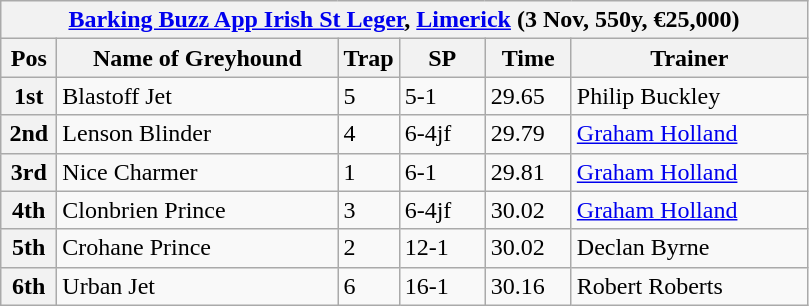<table class="wikitable">
<tr>
<th colspan="6"><a href='#'>Barking Buzz App Irish St Leger</a>, <a href='#'>Limerick</a> (3 Nov, 550y, €25,000)</th>
</tr>
<tr>
<th width=30>Pos</th>
<th width=180>Name of Greyhound</th>
<th width=30>Trap</th>
<th width=50>SP</th>
<th width=50>Time</th>
<th width=150>Trainer</th>
</tr>
<tr>
<th>1st</th>
<td>Blastoff Jet </td>
<td>5</td>
<td>5-1</td>
<td>29.65</td>
<td>Philip Buckley</td>
</tr>
<tr>
<th>2nd</th>
<td>Lenson Blinder</td>
<td>4</td>
<td>6-4jf</td>
<td>29.79</td>
<td><a href='#'>Graham Holland</a></td>
</tr>
<tr>
<th>3rd</th>
<td>Nice Charmer</td>
<td>1</td>
<td>6-1</td>
<td>29.81</td>
<td><a href='#'>Graham Holland</a></td>
</tr>
<tr>
<th>4th</th>
<td>Clonbrien Prince</td>
<td>3</td>
<td>6-4jf</td>
<td>30.02</td>
<td><a href='#'>Graham Holland</a></td>
</tr>
<tr>
<th>5th</th>
<td>Crohane Prince</td>
<td>2</td>
<td>12-1</td>
<td>30.02</td>
<td>Declan Byrne</td>
</tr>
<tr>
<th>6th</th>
<td>Urban Jet</td>
<td>6</td>
<td>16-1</td>
<td>30.16</td>
<td>Robert Roberts</td>
</tr>
</table>
